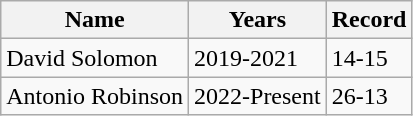<table class="wikitable">
<tr>
<th>Name</th>
<th>Years</th>
<th>Record</th>
</tr>
<tr>
<td>David Solomon</td>
<td>2019-2021</td>
<td>14-15</td>
</tr>
<tr>
<td>Antonio Robinson</td>
<td>2022-Present</td>
<td>26-13</td>
</tr>
</table>
